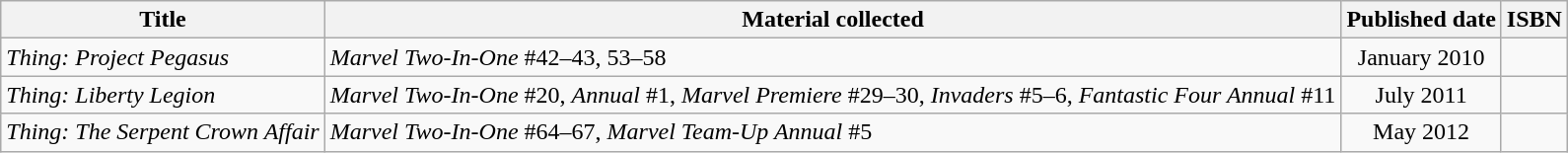<table class="wikitable">
<tr>
<th>Title</th>
<th>Material collected</th>
<th>Published date</th>
<th>ISBN</th>
</tr>
<tr>
<td><em>Thing: Project Pegasus</em></td>
<td><em>Marvel Two-In-One</em> #42–43, 53–58</td>
<td style="text-align:center;">January 2010</td>
<td style="text-align:center;"></td>
</tr>
<tr>
<td><em>Thing: Liberty Legion</em></td>
<td><em>Marvel Two-In-One</em> #20, <em>Annual</em> #1, <em>Marvel Premiere</em> #29–30, <em>Invaders</em> #5–6, <em>Fantastic Four Annual</em> #11</td>
<td style="text-align:center;">July 2011</td>
<td style="text-align:center;"></td>
</tr>
<tr>
<td><em>Thing: The Serpent Crown Affair</em></td>
<td><em>Marvel Two-In-One</em> #64–67, <em>Marvel Team-Up Annual</em> #5</td>
<td style="text-align:center;">May 2012</td>
<td style="text-align:center;"></td>
</tr>
</table>
